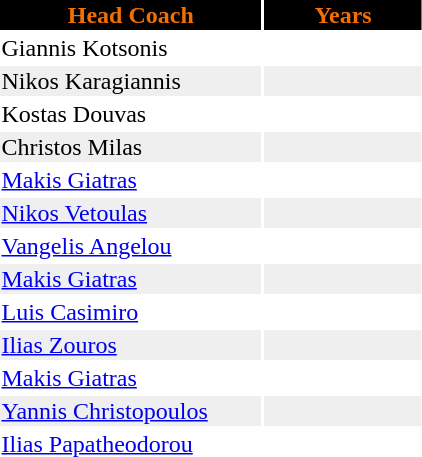<table>
<tr style="color:#F36F01; background:black;">
<th width="50%">Head Coach</th>
<th width="30%">Years</th>
</tr>
<tr>
<td> Giannis Kotsonis</td>
<td></td>
</tr>
<tr bgcolor="#EFEFEF">
<td> Nikos Karagiannis</td>
<td></td>
</tr>
<tr>
<td> Kostas Douvas</td>
<td></td>
</tr>
<tr bgcolor="#EFEFEF">
<td> Christos Milas</td>
<td></td>
</tr>
<tr>
<td> <a href='#'>Makis Giatras</a></td>
<td></td>
</tr>
<tr bgcolor="#EFEFEF">
<td> <a href='#'>Nikos Vetoulas</a></td>
<td></td>
</tr>
<tr>
<td> <a href='#'>Vangelis Angelou</a></td>
<td></td>
</tr>
<tr bgcolor="#EFEFEF">
<td> <a href='#'>Makis Giatras</a></td>
<td></td>
</tr>
<tr>
<td> <a href='#'>Luis Casimiro</a></td>
<td></td>
</tr>
<tr bgcolor="#EFEFEF">
<td> <a href='#'>Ilias Zouros</a></td>
<td></td>
</tr>
<tr>
<td> <a href='#'>Makis Giatras</a></td>
<td></td>
</tr>
<tr bgcolor="#EFEFEF">
<td> <a href='#'>Yannis Christopoulos</a></td>
<td></td>
</tr>
<tr>
<td> <a href='#'>Ilias Papatheodorou</a></td>
<td></td>
</tr>
<tr bgcolor="#EFEFEF">
</tr>
</table>
